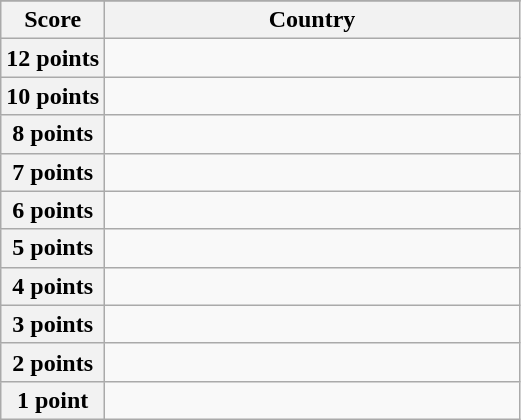<table class="wikitable">
<tr>
</tr>
<tr>
<th scope="col" width="20%">Score</th>
<th scope="col">Country</th>
</tr>
<tr>
<th scope="row">12 points</th>
<td></td>
</tr>
<tr>
<th scope="row">10 points</th>
<td></td>
</tr>
<tr>
<th scope="row">8 points</th>
<td></td>
</tr>
<tr>
<th scope="row">7 points</th>
<td></td>
</tr>
<tr>
<th scope="row">6 points</th>
<td></td>
</tr>
<tr>
<th scope="row">5 points</th>
<td></td>
</tr>
<tr>
<th scope="row">4 points</th>
<td></td>
</tr>
<tr>
<th scope="row">3 points</th>
<td></td>
</tr>
<tr>
<th scope="row">2 points</th>
<td></td>
</tr>
<tr>
<th scope="row">1 point</th>
<td></td>
</tr>
</table>
